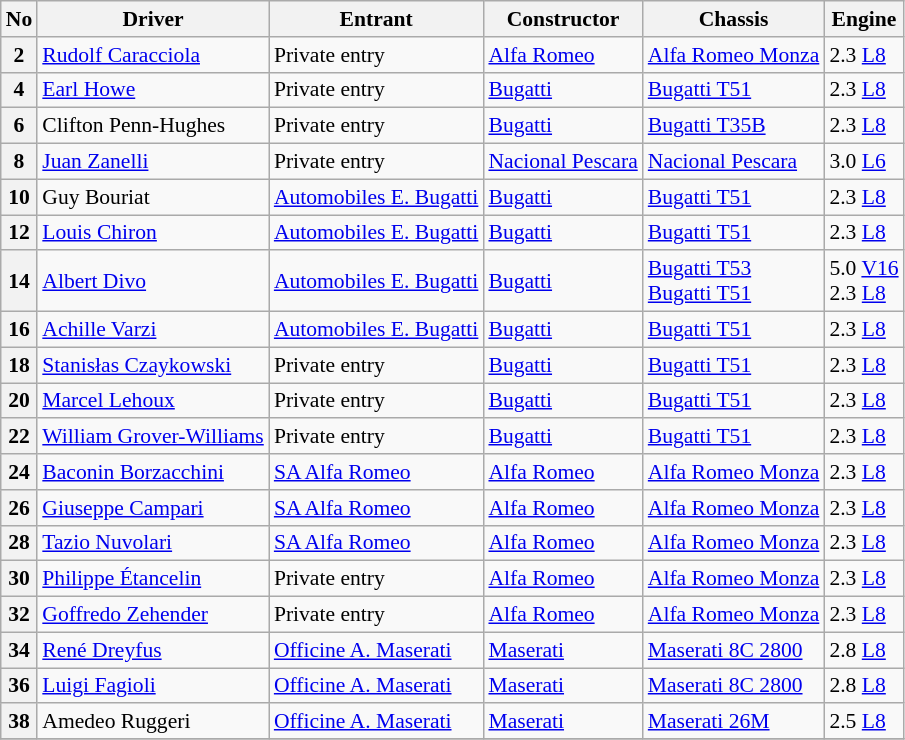<table class="wikitable" style="font-size: 90%;">
<tr>
<th>No</th>
<th>Driver</th>
<th>Entrant</th>
<th>Constructor</th>
<th>Chassis</th>
<th>Engine</th>
</tr>
<tr>
<th>2</th>
<td> <a href='#'>Rudolf Caracciola</a></td>
<td>Private entry</td>
<td><a href='#'>Alfa Romeo</a></td>
<td><a href='#'>Alfa Romeo Monza</a></td>
<td>2.3 <a href='#'>L8</a></td>
</tr>
<tr>
<th>4</th>
<td> <a href='#'>Earl Howe</a></td>
<td>Private entry</td>
<td><a href='#'>Bugatti</a></td>
<td><a href='#'>Bugatti T51</a></td>
<td>2.3 <a href='#'>L8</a></td>
</tr>
<tr>
<th>6</th>
<td> Clifton Penn-Hughes</td>
<td>Private entry</td>
<td><a href='#'>Bugatti</a></td>
<td><a href='#'>Bugatti T35B</a></td>
<td>2.3 <a href='#'>L8</a></td>
</tr>
<tr>
<th>8</th>
<td> <a href='#'>Juan Zanelli</a></td>
<td>Private entry</td>
<td><a href='#'>Nacional Pescara</a></td>
<td><a href='#'>Nacional Pescara</a></td>
<td>3.0 <a href='#'>L6</a></td>
</tr>
<tr>
<th>10</th>
<td> Guy Bouriat</td>
<td><a href='#'>Automobiles E. Bugatti</a></td>
<td><a href='#'>Bugatti</a></td>
<td><a href='#'>Bugatti T51</a></td>
<td>2.3 <a href='#'>L8</a></td>
</tr>
<tr>
<th>12</th>
<td> <a href='#'>Louis Chiron</a></td>
<td><a href='#'>Automobiles E. Bugatti</a></td>
<td><a href='#'>Bugatti</a></td>
<td><a href='#'>Bugatti T51</a></td>
<td>2.3 <a href='#'>L8</a></td>
</tr>
<tr>
<th>14</th>
<td> <a href='#'>Albert Divo</a></td>
<td><a href='#'>Automobiles E. Bugatti</a></td>
<td><a href='#'>Bugatti</a></td>
<td><a href='#'>Bugatti T53</a><br><a href='#'>Bugatti T51</a></td>
<td>5.0 <a href='#'>V16</a><br>2.3 <a href='#'>L8</a></td>
</tr>
<tr>
<th>16</th>
<td> <a href='#'>Achille Varzi</a></td>
<td><a href='#'>Automobiles E. Bugatti</a></td>
<td><a href='#'>Bugatti</a></td>
<td><a href='#'>Bugatti T51</a></td>
<td>2.3 <a href='#'>L8</a></td>
</tr>
<tr>
<th>18</th>
<td> <a href='#'>Stanisłas Czaykowski</a></td>
<td>Private entry</td>
<td><a href='#'>Bugatti</a></td>
<td><a href='#'>Bugatti T51</a></td>
<td>2.3 <a href='#'>L8</a></td>
</tr>
<tr>
<th>20</th>
<td> <a href='#'>Marcel Lehoux</a></td>
<td>Private entry</td>
<td><a href='#'>Bugatti</a></td>
<td><a href='#'>Bugatti T51</a></td>
<td>2.3 <a href='#'>L8</a></td>
</tr>
<tr>
<th>22</th>
<td> <a href='#'>William Grover-Williams</a></td>
<td>Private entry</td>
<td><a href='#'>Bugatti</a></td>
<td><a href='#'>Bugatti T51</a></td>
<td>2.3 <a href='#'>L8</a></td>
</tr>
<tr>
<th>24</th>
<td> <a href='#'>Baconin Borzacchini</a></td>
<td><a href='#'>SA Alfa Romeo</a></td>
<td><a href='#'>Alfa Romeo</a></td>
<td><a href='#'>Alfa Romeo Monza</a></td>
<td>2.3 <a href='#'>L8</a></td>
</tr>
<tr>
<th>26</th>
<td> <a href='#'>Giuseppe Campari</a></td>
<td><a href='#'>SA Alfa Romeo</a></td>
<td><a href='#'>Alfa Romeo</a></td>
<td><a href='#'>Alfa Romeo Monza</a></td>
<td>2.3 <a href='#'>L8</a></td>
</tr>
<tr>
<th>28</th>
<td> <a href='#'>Tazio Nuvolari</a></td>
<td><a href='#'>SA Alfa Romeo</a></td>
<td><a href='#'>Alfa Romeo</a></td>
<td><a href='#'>Alfa Romeo Monza</a></td>
<td>2.3 <a href='#'>L8</a></td>
</tr>
<tr>
<th>30</th>
<td> <a href='#'>Philippe Étancelin</a></td>
<td>Private entry</td>
<td><a href='#'>Alfa Romeo</a></td>
<td><a href='#'>Alfa Romeo Monza</a></td>
<td>2.3 <a href='#'>L8</a></td>
</tr>
<tr>
<th>32</th>
<td> <a href='#'>Goffredo Zehender</a></td>
<td>Private entry</td>
<td><a href='#'>Alfa Romeo</a></td>
<td><a href='#'>Alfa Romeo Monza</a></td>
<td>2.3 <a href='#'>L8</a></td>
</tr>
<tr>
<th>34</th>
<td> <a href='#'>René Dreyfus</a></td>
<td><a href='#'>Officine A. Maserati</a></td>
<td><a href='#'>Maserati</a></td>
<td><a href='#'>Maserati 8C 2800</a></td>
<td>2.8 <a href='#'>L8</a></td>
</tr>
<tr>
<th>36</th>
<td> <a href='#'>Luigi Fagioli</a></td>
<td><a href='#'>Officine A. Maserati</a></td>
<td><a href='#'>Maserati</a></td>
<td><a href='#'>Maserati 8C 2800</a></td>
<td>2.8 <a href='#'>L8</a></td>
</tr>
<tr>
<th>38</th>
<td> Amedeo Ruggeri</td>
<td><a href='#'>Officine A. Maserati</a></td>
<td><a href='#'>Maserati</a></td>
<td><a href='#'>Maserati 26M</a></td>
<td>2.5 <a href='#'>L8</a></td>
</tr>
<tr>
</tr>
</table>
